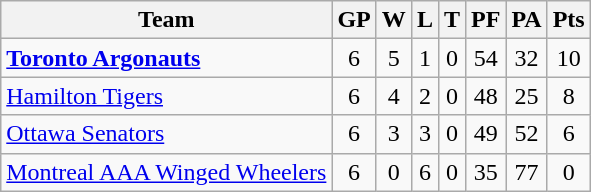<table class="wikitable">
<tr>
<th>Team</th>
<th>GP</th>
<th>W</th>
<th>L</th>
<th>T</th>
<th>PF</th>
<th>PA</th>
<th>Pts</th>
</tr>
<tr align="center">
<td align="left"><strong><a href='#'>Toronto Argonauts</a></strong></td>
<td>6</td>
<td>5</td>
<td>1</td>
<td>0</td>
<td>54</td>
<td>32</td>
<td>10</td>
</tr>
<tr align="center">
<td align="left"><a href='#'>Hamilton Tigers</a></td>
<td>6</td>
<td>4</td>
<td>2</td>
<td>0</td>
<td>48</td>
<td>25</td>
<td>8</td>
</tr>
<tr align="center">
<td align="left"><a href='#'>Ottawa Senators</a></td>
<td>6</td>
<td>3</td>
<td>3</td>
<td>0</td>
<td>49</td>
<td>52</td>
<td>6</td>
</tr>
<tr align="center">
<td align="left"><a href='#'>Montreal AAA Winged Wheelers</a></td>
<td>6</td>
<td>0</td>
<td>6</td>
<td>0</td>
<td>35</td>
<td>77</td>
<td>0</td>
</tr>
</table>
